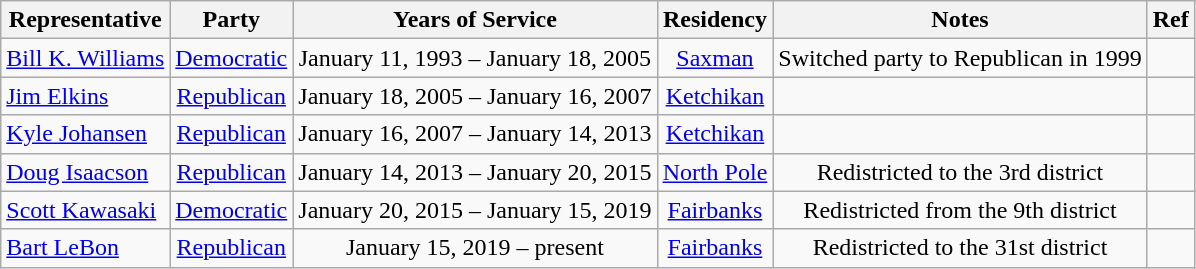<table class=wikitable style="text-align:center">
<tr>
<th>Representative</th>
<th>Party</th>
<th>Years of Service</th>
<th>Residency</th>
<th>Notes</th>
<th>Ref</th>
</tr>
<tr>
<td align =left nowrap><a href='#'>Bill K. Williams</a></td>
<td><a href='#'>Democratic</a></td>
<td>January 11, 1993 – January 18, 2005</td>
<td><a href='#'>Saxman</a></td>
<td>Switched party to Republican in 1999</td>
<td></td>
</tr>
<tr>
<td align =left nowrap><a href='#'>Jim Elkins</a></td>
<td><a href='#'>Republican</a></td>
<td>January 18, 2005 – January 16, 2007</td>
<td><a href='#'>Ketchikan</a></td>
<td></td>
<td></td>
</tr>
<tr>
<td align =left nowrap><a href='#'>Kyle Johansen</a></td>
<td><a href='#'>Republican</a></td>
<td>January 16, 2007 – January 14, 2013</td>
<td><a href='#'>Ketchikan</a></td>
<td></td>
<td></td>
</tr>
<tr>
<td align =left nowrap><a href='#'>Doug Isaacson</a></td>
<td><a href='#'>Republican</a></td>
<td>January 14, 2013 – January 20, 2015</td>
<td><a href='#'>North Pole</a></td>
<td>Redistricted to the 3rd district</td>
<td></td>
</tr>
<tr>
<td align =left nowrap><a href='#'>Scott Kawasaki</a></td>
<td><a href='#'>Democratic</a></td>
<td>January 20, 2015 – January 15, 2019</td>
<td><a href='#'>Fairbanks</a></td>
<td>Redistricted from the 9th district</td>
<td></td>
</tr>
<tr>
<td align =left nowrap><a href='#'>Bart LeBon</a></td>
<td><a href='#'>Republican</a></td>
<td>January 15, 2019 – present</td>
<td><a href='#'>Fairbanks</a></td>
<td>Redistricted to the 31st district</td>
<td></td>
</tr>
</table>
